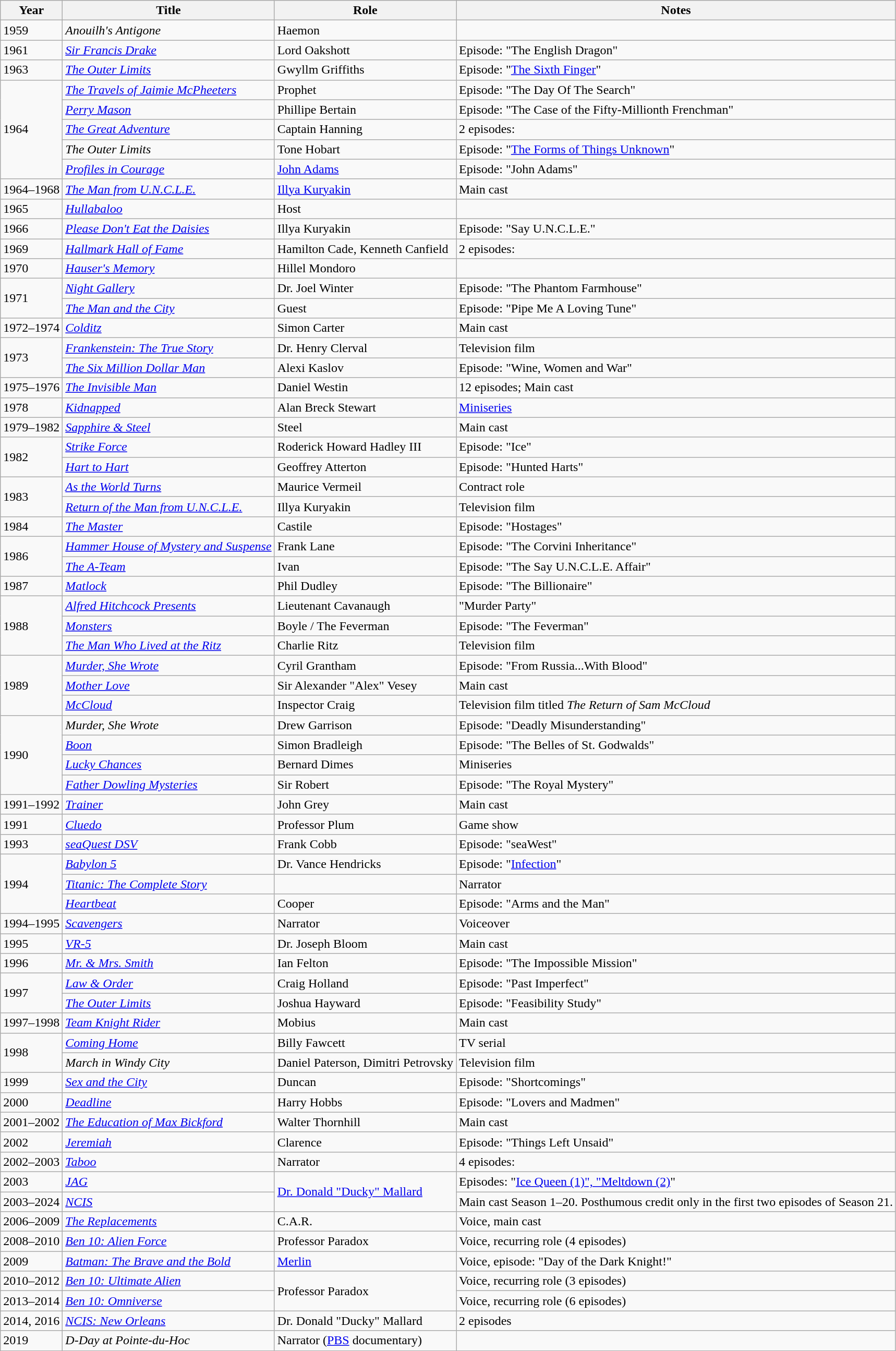<table class=wikitable>
<tr>
<th>Year</th>
<th>Title</th>
<th>Role</th>
<th>Notes</th>
</tr>
<tr>
<td>1959</td>
<td><em>Anouilh's Antigone</em></td>
<td>Haemon</td>
</tr>
<tr>
<td>1961</td>
<td><em><a href='#'>Sir Francis Drake</a></em></td>
<td>Lord Oakshott</td>
<td>Episode: "The English Dragon"</td>
</tr>
<tr>
<td>1963</td>
<td><em><a href='#'>The Outer Limits</a></em></td>
<td>Gwyllm Griffiths</td>
<td>Episode: "<a href='#'>The Sixth Finger</a>"</td>
</tr>
<tr>
<td rowspan="5">1964</td>
<td><em><a href='#'>The Travels of Jaimie McPheeters</a></em></td>
<td>Prophet</td>
<td>Episode: "The Day Of The Search"</td>
</tr>
<tr>
<td><em><a href='#'>Perry Mason</a></em></td>
<td>Phillipe Bertain</td>
<td>Episode: "The Case of the Fifty-Millionth Frenchman"</td>
</tr>
<tr>
<td><em><a href='#'>The Great Adventure</a></em></td>
<td>Captain Hanning</td>
<td>2 episodes: </td>
</tr>
<tr>
<td><em>The Outer Limits</em></td>
<td>Tone Hobart</td>
<td>Episode: "<a href='#'>The Forms of Things Unknown</a>"</td>
</tr>
<tr>
<td><em><a href='#'>Profiles in Courage</a></em></td>
<td><a href='#'>John Adams</a></td>
<td>Episode: "John Adams"</td>
</tr>
<tr>
<td>1964–1968</td>
<td><em><a href='#'>The Man from U.N.C.L.E.</a></em></td>
<td><a href='#'>Illya Kuryakin</a></td>
<td>Main cast</td>
</tr>
<tr>
<td>1965</td>
<td><em><a href='#'>Hullabaloo</a></em></td>
<td>Host</td>
<td></td>
</tr>
<tr>
<td>1966</td>
<td><em><a href='#'>Please Don't Eat the Daisies</a></em></td>
<td>Illya Kuryakin</td>
<td>Episode: "Say U.N.C.L.E."</td>
</tr>
<tr>
<td>1969</td>
<td><em><a href='#'>Hallmark Hall of Fame</a></em></td>
<td>Hamilton Cade, Kenneth Canfield</td>
<td>2 episodes: </td>
</tr>
<tr>
<td>1970</td>
<td><em><a href='#'>Hauser's Memory</a></em></td>
<td>Hillel Mondoro</td>
<td></td>
</tr>
<tr>
<td rowspan="2">1971</td>
<td><em><a href='#'>Night Gallery</a></em></td>
<td>Dr. Joel Winter</td>
<td>Episode: "The Phantom Farmhouse"</td>
</tr>
<tr>
<td><em><a href='#'>The Man and the City</a></em></td>
<td>Guest</td>
<td>Episode: "Pipe Me A Loving Tune"</td>
</tr>
<tr>
<td>1972–1974</td>
<td><em><a href='#'>Colditz</a></em></td>
<td>Simon Carter</td>
<td>Main cast</td>
</tr>
<tr>
<td rowspan="2">1973</td>
<td><em><a href='#'>Frankenstein: The True Story</a></em></td>
<td>Dr. Henry Clerval</td>
<td>Television film</td>
</tr>
<tr>
<td><em><a href='#'>The Six Million Dollar Man</a></em></td>
<td>Alexi Kaslov</td>
<td>Episode: "Wine, Women and War"</td>
</tr>
<tr>
<td>1975–1976</td>
<td><em><a href='#'>The Invisible Man</a></em></td>
<td>Daniel Westin</td>
<td>12 episodes; Main cast</td>
</tr>
<tr>
<td>1978</td>
<td><em><a href='#'>Kidnapped</a></em></td>
<td>Alan Breck Stewart</td>
<td><a href='#'>Miniseries</a></td>
</tr>
<tr>
<td>1979–1982</td>
<td><em><a href='#'>Sapphire & Steel</a></em></td>
<td>Steel</td>
<td>Main cast</td>
</tr>
<tr>
<td rowspan="2">1982</td>
<td><em><a href='#'>Strike Force</a></em></td>
<td>Roderick Howard Hadley III</td>
<td>Episode: "Ice"</td>
</tr>
<tr>
<td><em><a href='#'>Hart to Hart</a></em></td>
<td>Geoffrey Atterton</td>
<td>Episode: "Hunted Harts"</td>
</tr>
<tr>
<td rowspan="2">1983</td>
<td><em><a href='#'>As the World Turns</a></em></td>
<td>Maurice Vermeil</td>
<td>Contract role</td>
</tr>
<tr>
<td><em><a href='#'>Return of the Man from U.N.C.L.E.</a></em></td>
<td>Illya Kuryakin</td>
<td>Television film</td>
</tr>
<tr>
<td>1984</td>
<td><em><a href='#'>The Master</a></em></td>
<td>Castile</td>
<td>Episode: "Hostages"</td>
</tr>
<tr>
<td rowspan="2">1986</td>
<td><em><a href='#'>Hammer House of Mystery and Suspense</a></em></td>
<td>Frank Lane</td>
<td>Episode: "The Corvini Inheritance"</td>
</tr>
<tr>
<td><em><a href='#'>The A-Team</a></em></td>
<td>Ivan</td>
<td>Episode: "The Say U.N.C.L.E. Affair"</td>
</tr>
<tr>
<td>1987</td>
<td><em><a href='#'>Matlock</a></em></td>
<td>Phil Dudley</td>
<td>Episode: "The Billionaire"</td>
</tr>
<tr>
<td rowspan="3">1988</td>
<td><em><a href='#'>Alfred Hitchcock Presents</a></em></td>
<td>Lieutenant Cavanaugh</td>
<td>"Murder Party"</td>
</tr>
<tr>
<td><em><a href='#'>Monsters</a></em></td>
<td>Boyle / The Feverman</td>
<td>Episode: "The Feverman"</td>
</tr>
<tr>
<td><em><a href='#'>The Man Who Lived at the Ritz</a></em></td>
<td>Charlie Ritz</td>
<td>Television film</td>
</tr>
<tr>
<td rowspan="3">1989</td>
<td><em><a href='#'>Murder, She Wrote</a></em></td>
<td>Cyril Grantham</td>
<td>Episode: "From Russia...With Blood"</td>
</tr>
<tr>
<td><em><a href='#'>Mother Love</a></em></td>
<td>Sir Alexander "Alex" Vesey</td>
<td>Main cast</td>
</tr>
<tr>
<td><em><a href='#'>McCloud</a></em></td>
<td>Inspector Craig</td>
<td>Television film titled <em>The Return of Sam McCloud</em></td>
</tr>
<tr>
<td rowspan="4">1990</td>
<td><em>Murder, She Wrote</em></td>
<td>Drew Garrison</td>
<td>Episode: "Deadly Misunderstanding"</td>
</tr>
<tr>
<td><em><a href='#'>Boon</a></em></td>
<td>Simon Bradleigh</td>
<td>Episode: "The Belles of St. Godwalds"</td>
</tr>
<tr>
<td><em><a href='#'>Lucky Chances</a></em></td>
<td>Bernard Dimes</td>
<td>Miniseries</td>
</tr>
<tr>
<td><em><a href='#'>Father Dowling Mysteries</a></em></td>
<td>Sir Robert</td>
<td>Episode: "The Royal Mystery"</td>
</tr>
<tr>
<td>1991–1992</td>
<td><em><a href='#'>Trainer</a></em></td>
<td>John Grey</td>
<td>Main cast</td>
</tr>
<tr>
<td>1991</td>
<td><em><a href='#'>Cluedo</a></em></td>
<td>Professor Plum</td>
<td>Game show</td>
</tr>
<tr>
<td>1993</td>
<td><em><a href='#'>seaQuest DSV</a></em></td>
<td>Frank Cobb</td>
<td>Episode: "seaWest"</td>
</tr>
<tr>
<td rowspan="3">1994</td>
<td><em><a href='#'>Babylon 5</a></em></td>
<td>Dr. Vance Hendricks</td>
<td>Episode: "<a href='#'>Infection</a>"</td>
</tr>
<tr>
<td><em><a href='#'>Titanic: The Complete Story</a></em></td>
<td></td>
<td>Narrator</td>
</tr>
<tr>
<td><em><a href='#'>Heartbeat</a></em></td>
<td>Cooper</td>
<td>Episode: "Arms and the Man"</td>
</tr>
<tr>
<td>1994–1995</td>
<td><em><a href='#'>Scavengers</a></em></td>
<td>Narrator</td>
<td>Voiceover</td>
</tr>
<tr>
<td>1995</td>
<td><em><a href='#'>VR-5</a></em></td>
<td>Dr. Joseph Bloom</td>
<td>Main cast</td>
</tr>
<tr>
<td>1996</td>
<td><em><a href='#'>Mr. & Mrs. Smith</a></em></td>
<td>Ian Felton</td>
<td>Episode: "The Impossible Mission"</td>
</tr>
<tr>
<td rowspan="2">1997</td>
<td><em><a href='#'>Law & Order</a></em></td>
<td>Craig Holland</td>
<td>Episode: "Past Imperfect"</td>
</tr>
<tr>
<td><em><a href='#'>The Outer Limits</a></em></td>
<td>Joshua Hayward</td>
<td>Episode: "Feasibility Study"</td>
</tr>
<tr>
<td>1997–1998</td>
<td><em><a href='#'>Team Knight Rider</a></em></td>
<td>Mobius</td>
<td>Main cast</td>
</tr>
<tr>
<td rowspan="2">1998</td>
<td><em><a href='#'>Coming Home</a></em></td>
<td>Billy Fawcett</td>
<td>TV serial</td>
</tr>
<tr>
<td><em>March in Windy City</em></td>
<td>Daniel Paterson, Dimitri Petrovsky</td>
<td>Television film</td>
</tr>
<tr>
<td>1999</td>
<td><em><a href='#'>Sex and the City</a></em></td>
<td>Duncan</td>
<td>Episode: "Shortcomings"</td>
</tr>
<tr>
<td>2000</td>
<td><em><a href='#'>Deadline</a></em></td>
<td>Harry Hobbs</td>
<td>Episode: "Lovers and Madmen"</td>
</tr>
<tr>
<td>2001–2002</td>
<td><em><a href='#'>The Education of Max Bickford</a></em></td>
<td>Walter Thornhill</td>
<td>Main cast</td>
</tr>
<tr>
<td>2002</td>
<td><em><a href='#'>Jeremiah</a></em></td>
<td>Clarence</td>
<td>Episode: "Things Left Unsaid"</td>
</tr>
<tr>
<td>2002–2003</td>
<td><em><a href='#'>Taboo</a></em></td>
<td>Narrator</td>
<td>4 episodes: </td>
</tr>
<tr>
<td>2003</td>
<td><em><a href='#'>JAG</a></em></td>
<td rowspan="2"><a href='#'>Dr. Donald "Ducky" Mallard</a></td>
<td>Episodes: "<a href='#'>Ice Queen (1)", "Meltdown (2)</a>"</td>
</tr>
<tr>
<td>2003–2024</td>
<td><em><a href='#'>NCIS</a></em></td>
<td>Main cast Season 1–20. Posthumous credit only in the first two episodes of Season 21.</td>
</tr>
<tr>
<td>2006–2009</td>
<td><em><a href='#'>The Replacements</a></em></td>
<td>C.A.R.</td>
<td>Voice, main cast</td>
</tr>
<tr>
<td>2008–2010</td>
<td><em><a href='#'>Ben 10: Alien Force</a></em></td>
<td>Professor Paradox</td>
<td>Voice, recurring role (4 episodes)</td>
</tr>
<tr>
<td>2009</td>
<td><em><a href='#'>Batman: The Brave and the Bold</a></em></td>
<td><a href='#'>Merlin</a></td>
<td>Voice, episode: "Day of the Dark Knight!"</td>
</tr>
<tr>
<td>2010–2012</td>
<td><em><a href='#'>Ben 10: Ultimate Alien</a></em></td>
<td rowspan="2">Professor Paradox</td>
<td>Voice, recurring role (3 episodes)</td>
</tr>
<tr>
<td>2013–2014</td>
<td><em><a href='#'>Ben 10: Omniverse</a></em></td>
<td>Voice, recurring role (6 episodes)</td>
</tr>
<tr>
<td>2014, 2016</td>
<td><em><a href='#'>NCIS: New Orleans</a></em></td>
<td>Dr. Donald "Ducky" Mallard</td>
<td>2 episodes</td>
</tr>
<tr>
<td>2019</td>
<td><em>D-Day at Pointe-du-Hoc</em></td>
<td>Narrator (<a href='#'>PBS</a> documentary)</td>
<td></td>
</tr>
</table>
